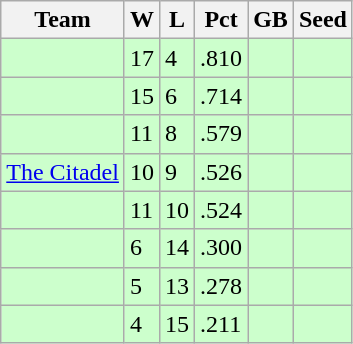<table class="wikitable">
<tr>
<th>Team</th>
<th>W</th>
<th>L</th>
<th>Pct</th>
<th>GB</th>
<th>Seed</th>
</tr>
<tr bgcolor="#ccffcc">
<td></td>
<td>17</td>
<td>4</td>
<td>.810</td>
<td></td>
<td></td>
</tr>
<tr bgcolor="#ccffcc">
<td></td>
<td>15</td>
<td>6</td>
<td>.714</td>
<td></td>
<td></td>
</tr>
<tr bgcolor="#ccffcc">
<td></td>
<td>11</td>
<td>8</td>
<td>.579</td>
<td></td>
<td></td>
</tr>
<tr bgcolor="#ccffcc">
<td><a href='#'>The Citadel</a></td>
<td>10</td>
<td>9</td>
<td>.526</td>
<td></td>
<td></td>
</tr>
<tr bgcolor="#ccffcc">
<td></td>
<td>11</td>
<td>10</td>
<td>.524</td>
<td></td>
<td></td>
</tr>
<tr bgcolor="#ccffcc">
<td></td>
<td>6</td>
<td>14</td>
<td>.300</td>
<td></td>
<td></td>
</tr>
<tr bgcolor="#ccffcc">
<td></td>
<td>5</td>
<td>13</td>
<td>.278</td>
<td></td>
<td></td>
</tr>
<tr bgcolor="#ccffcc">
<td></td>
<td>4</td>
<td>15</td>
<td>.211</td>
<td></td>
<td></td>
</tr>
</table>
